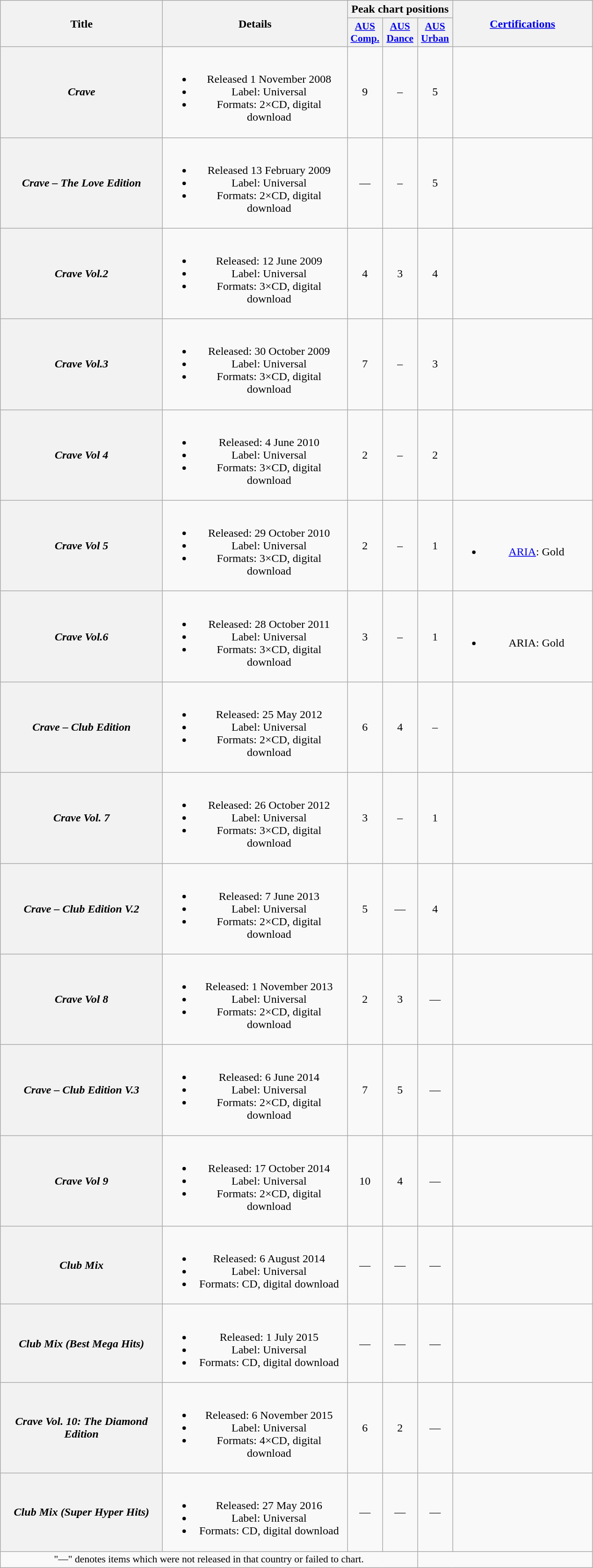<table class="wikitable plainrowheaders" style="text-align:center;">
<tr>
<th scope="col" rowspan="2" style="width:14em;">Title</th>
<th scope="col" rowspan="2" style="width:16em;">Details</th>
<th scope="col" colspan="3">Peak chart positions</th>
<th scope="col" rowspan="2" style="width:12em;"><a href='#'>Certifications</a></th>
</tr>
<tr>
<th scope="col" style="width:3em;font-size:90%;"><a href='#'>AUS<br>Comp.</a><br></th>
<th scope="col" style="width:3em;font-size:90%;"><a href='#'>AUS<br>Dance</a><br></th>
<th scope="col" style="width:3em;font-size:90%;"><a href='#'>AUS<br>Urban</a><br></th>
</tr>
<tr>
<th scope="row"><em>Crave</em></th>
<td><br><ul><li>Released 1 November 2008 </li><li>Label: Universal</li><li>Formats: 2×CD, digital download</li></ul></td>
<td>9</td>
<td>–</td>
<td>5</td>
<td></td>
</tr>
<tr>
<th scope="row"><em>Crave – The Love Edition</em></th>
<td><br><ul><li>Released 13 February 2009 </li><li>Label: Universal</li><li>Formats: 2×CD, digital download</li></ul></td>
<td>—</td>
<td>–</td>
<td>5</td>
<td></td>
</tr>
<tr>
<th scope="row"><em>Crave Vol.2</em></th>
<td><br><ul><li>Released: 12 June 2009 </li><li>Label: Universal</li><li>Formats: 3×CD, digital download</li></ul></td>
<td>4</td>
<td>3</td>
<td>4</td>
<td></td>
</tr>
<tr>
<th scope="row"><em>Crave Vol.3</em></th>
<td><br><ul><li>Released: 30 October 2009 </li><li>Label: Universal</li><li>Formats: 3×CD, digital download</li></ul></td>
<td>7</td>
<td>–</td>
<td>3</td>
<td></td>
</tr>
<tr>
<th scope="row"><em>Crave Vol 4</em></th>
<td><br><ul><li>Released: 4 June 2010 </li><li>Label: Universal</li><li>Formats: 3×CD, digital download</li></ul></td>
<td>2</td>
<td>–</td>
<td>2</td>
<td></td>
</tr>
<tr>
<th scope="row"><em>Crave Vol 5</em></th>
<td><br><ul><li>Released: 29 October 2010 </li><li>Label: Universal</li><li>Formats: 3×CD, digital download</li></ul></td>
<td>2</td>
<td>–</td>
<td>1</td>
<td><br><ul><li><a href='#'>ARIA</a>: Gold</li></ul></td>
</tr>
<tr>
<th scope="row"><em>Crave Vol.6</em></th>
<td><br><ul><li>Released: 28 October 2011 </li><li>Label: Universal</li><li>Formats: 3×CD, digital download</li></ul></td>
<td>3</td>
<td>–</td>
<td>1</td>
<td><br><ul><li>ARIA: Gold</li></ul></td>
</tr>
<tr>
<th scope="row"><em>Crave – Club Edition</em></th>
<td><br><ul><li>Released: 25 May 2012 </li><li>Label: Universal</li><li>Formats: 2×CD, digital download</li></ul></td>
<td>6</td>
<td>4</td>
<td>–</td>
<td></td>
</tr>
<tr>
<th scope="row"><em>Crave Vol. 7</em></th>
<td><br><ul><li>Released: 26 October 2012 </li><li>Label: Universal</li><li>Formats: 3×CD, digital download</li></ul></td>
<td>3</td>
<td>–</td>
<td>1</td>
<td></td>
</tr>
<tr>
<th scope="row"><em>Crave – Club Edition V.2</em></th>
<td><br><ul><li>Released: 7 June 2013 </li><li>Label: Universal</li><li>Formats: 2×CD, digital download</li></ul></td>
<td>5</td>
<td>—</td>
<td>4</td>
<td></td>
</tr>
<tr>
<th scope="row"><em>Crave Vol 8</em></th>
<td><br><ul><li>Released: 1 November 2013 </li><li>Label: Universal</li><li>Formats: 2×CD, digital download</li></ul></td>
<td>2</td>
<td>3</td>
<td>—</td>
<td></td>
</tr>
<tr>
<th scope="row"><em>Crave – Club Edition V.3</em></th>
<td><br><ul><li>Released: 6 June 2014 </li><li>Label: Universal</li><li>Formats: 2×CD, digital download</li></ul></td>
<td>7</td>
<td>5</td>
<td>—</td>
<td></td>
</tr>
<tr>
<th scope="row"><em>Crave Vol 9</em></th>
<td><br><ul><li>Released: 17 October 2014 </li><li>Label: Universal</li><li>Formats: 2×CD, digital download</li></ul></td>
<td>10</td>
<td>4</td>
<td>—</td>
<td></td>
</tr>
<tr>
<th scope="row"><em>Club Mix</em></th>
<td><br><ul><li>Released: 6 August 2014 </li><li>Label: Universal</li><li>Formats: CD, digital download</li></ul></td>
<td>—</td>
<td>—</td>
<td>—</td>
<td></td>
</tr>
<tr>
<th scope="row"><em>Club Mix (Best Mega Hits)</em></th>
<td><br><ul><li>Released: 1 July 2015 </li><li>Label: Universal</li><li>Formats: CD, digital download</li></ul></td>
<td>—</td>
<td>—</td>
<td>—</td>
<td></td>
</tr>
<tr>
<th scope="row"><em>Crave Vol. 10: The Diamond Edition</em></th>
<td><br><ul><li>Released: 6 November 2015 </li><li>Label: Universal</li><li>Formats: 4×CD, digital download</li></ul></td>
<td>6</td>
<td>2</td>
<td>—</td>
<td></td>
</tr>
<tr>
<th scope="row"><em>Club Mix (Super Hyper Hits)</em></th>
<td><br><ul><li>Released: 27 May 2016 </li><li>Label: Universal</li><li>Formats: CD, digital download</li></ul></td>
<td>—</td>
<td>—</td>
<td>—</td>
<td></td>
</tr>
<tr>
<td colspan="4" style="font-size:90%;">"—" denotes items which were not released in that country or failed to chart.</td>
</tr>
</table>
